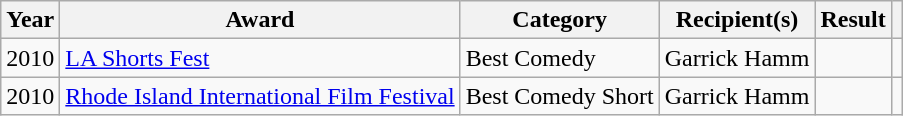<table class="wikitable sortable">
<tr>
<th>Year</th>
<th>Award</th>
<th>Category</th>
<th>Recipient(s)</th>
<th>Result</th>
<th></th>
</tr>
<tr>
<td rowspan="1">2010</td>
<td><a href='#'>LA Shorts Fest</a></td>
<td>Best Comedy</td>
<td>Garrick Hamm</td>
<td></td>
<td></td>
</tr>
<tr>
<td rowspan="1">2010</td>
<td><a href='#'>Rhode Island International Film Festival</a></td>
<td>Best Comedy Short</td>
<td>Garrick Hamm</td>
<td></td>
<td></td>
</tr>
</table>
